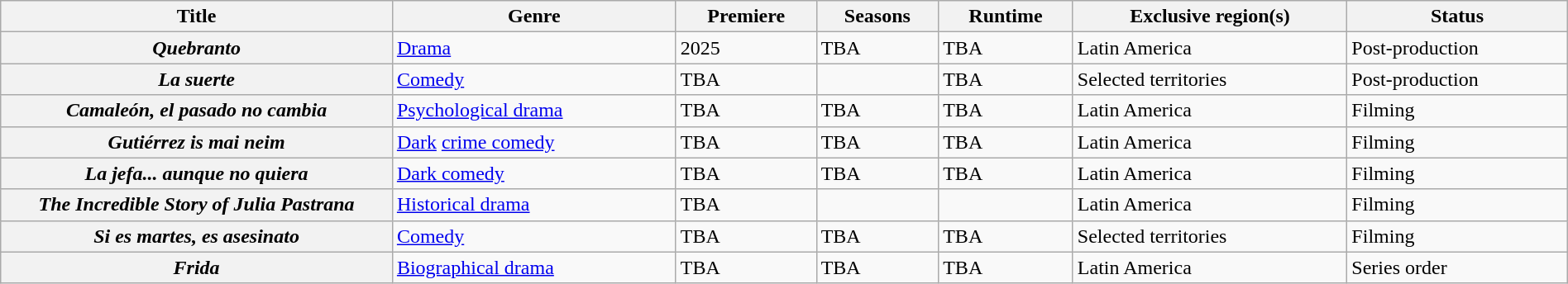<table class="wikitable plainrowheaders sortable" style="width:100%;">
<tr>
<th scope="col" style="width:25%;">Title</th>
<th>Genre</th>
<th>Premiere</th>
<th>Seasons</th>
<th>Runtime</th>
<th>Exclusive region(s)</th>
<th>Status</th>
</tr>
<tr>
<th scope="row"><em>Quebranto</em></th>
<td><a href='#'>Drama</a></td>
<td>2025</td>
<td>TBA</td>
<td>TBA</td>
<td>Latin America</td>
<td>Post-production</td>
</tr>
<tr>
<th scope="row"><em>La suerte</em></th>
<td><a href='#'>Comedy</a></td>
<td>TBA</td>
<td></td>
<td>TBA</td>
<td>Selected territories</td>
<td>Post-production</td>
</tr>
<tr>
<th scope="row"><em>Camaleón, el pasado no cambia</em></th>
<td><a href='#'>Psychological drama</a></td>
<td>TBA</td>
<td>TBA</td>
<td>TBA</td>
<td>Latin America</td>
<td>Filming</td>
</tr>
<tr>
<th scope="row"><em>Gutiérrez is mai neim</em></th>
<td><a href='#'>Dark</a> <a href='#'>crime comedy</a></td>
<td>TBA</td>
<td>TBA</td>
<td>TBA</td>
<td>Latin America</td>
<td>Filming</td>
</tr>
<tr>
<th scope="row"><em>La jefa... aunque no quiera</em></th>
<td><a href='#'>Dark comedy</a></td>
<td>TBA</td>
<td>TBA</td>
<td>TBA</td>
<td>Latin America</td>
<td>Filming</td>
</tr>
<tr>
<th scope="row"><em>The Incredible Story of Julia Pastrana</em></th>
<td><a href='#'>Historical drama</a></td>
<td>TBA</td>
<td></td>
<td></td>
<td>Latin America</td>
<td>Filming</td>
</tr>
<tr>
<th scope="row"><em>Si es martes, es asesinato</em></th>
<td><a href='#'>Comedy</a></td>
<td>TBA</td>
<td>TBA</td>
<td>TBA</td>
<td>Selected territories</td>
<td>Filming</td>
</tr>
<tr>
<th scope="row"><em>Frida</em></th>
<td><a href='#'>Biographical drama</a></td>
<td>TBA</td>
<td>TBA</td>
<td>TBA</td>
<td>Latin America</td>
<td>Series order</td>
</tr>
</table>
